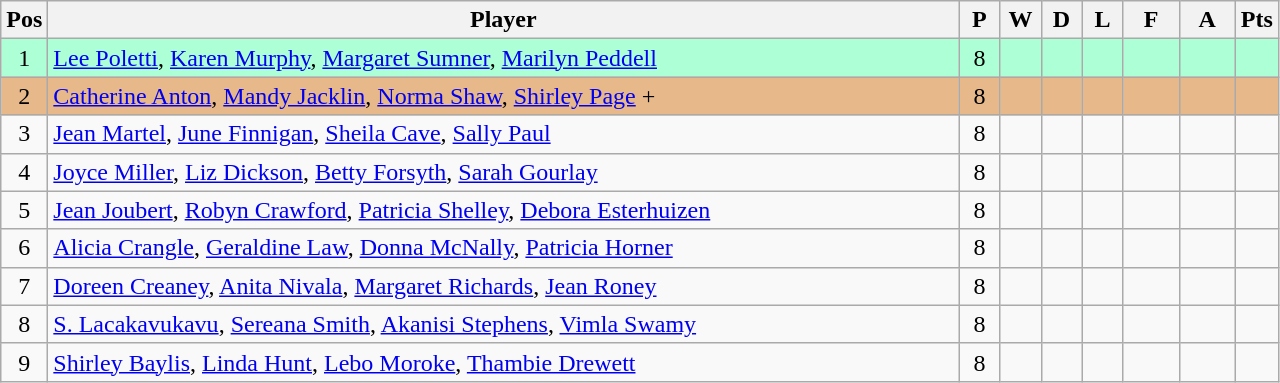<table class="wikitable" style="font-size: 100%">
<tr>
<th width=20>Pos</th>
<th width=600>Player</th>
<th width=20>P</th>
<th width=20>W</th>
<th width=20>D</th>
<th width=20>L</th>
<th width=30>F</th>
<th width=30>A</th>
<th width=20>Pts</th>
</tr>
<tr align=center style="background: #ADFFD6;">
<td>1</td>
<td align="left"> <a href='#'>Lee Poletti</a>, <a href='#'>Karen Murphy</a>, <a href='#'>Margaret Sumner</a>, <a href='#'>Marilyn Peddell</a></td>
<td>8</td>
<td></td>
<td></td>
<td></td>
<td></td>
<td></td>
<td></td>
</tr>
<tr align=center style="background: #E6B88A;">
<td>2</td>
<td align="left"> <a href='#'>Catherine Anton</a>, <a href='#'>Mandy Jacklin</a>, <a href='#'>Norma Shaw</a>, <a href='#'>Shirley Page</a> +</td>
<td>8</td>
<td></td>
<td></td>
<td></td>
<td></td>
<td></td>
<td></td>
</tr>
<tr align=center>
<td>3</td>
<td align="left"> <a href='#'>Jean Martel</a>, <a href='#'>June Finnigan</a>, <a href='#'>Sheila Cave</a>, <a href='#'>Sally Paul</a></td>
<td>8</td>
<td></td>
<td></td>
<td></td>
<td></td>
<td></td>
<td></td>
</tr>
<tr align=center>
<td>4</td>
<td align="left"> <a href='#'>Joyce Miller</a>, <a href='#'>Liz Dickson</a>, <a href='#'>Betty Forsyth</a>, <a href='#'>Sarah Gourlay</a></td>
<td>8</td>
<td></td>
<td></td>
<td></td>
<td></td>
<td></td>
<td></td>
</tr>
<tr align=center>
<td>5</td>
<td align="left"> <a href='#'>Jean Joubert</a>, <a href='#'>Robyn Crawford</a>, <a href='#'>Patricia Shelley</a>, <a href='#'>Debora Esterhuizen</a></td>
<td>8</td>
<td></td>
<td></td>
<td></td>
<td></td>
<td></td>
<td></td>
</tr>
<tr align=center>
<td>6</td>
<td align="left"> <a href='#'>Alicia Crangle</a>, <a href='#'>Geraldine Law</a>, <a href='#'>Donna McNally</a>, <a href='#'>Patricia Horner</a></td>
<td>8</td>
<td></td>
<td></td>
<td></td>
<td></td>
<td></td>
<td></td>
</tr>
<tr align=center>
<td>7</td>
<td align="left"> <a href='#'>Doreen Creaney</a>, <a href='#'>Anita Nivala</a>, <a href='#'>Margaret Richards</a>, <a href='#'>Jean Roney</a></td>
<td>8</td>
<td></td>
<td></td>
<td></td>
<td></td>
<td></td>
<td></td>
</tr>
<tr align=center>
<td>8</td>
<td align="left"> <a href='#'>S. Lacakavukavu</a>, <a href='#'>Sereana Smith</a>, <a href='#'>Akanisi Stephens</a>, <a href='#'>Vimla Swamy</a></td>
<td>8</td>
<td></td>
<td></td>
<td></td>
<td></td>
<td></td>
<td></td>
</tr>
<tr align=center>
<td>9</td>
<td align="left"> <a href='#'>Shirley Baylis</a>, <a href='#'>Linda Hunt</a>, <a href='#'>Lebo Moroke</a>, <a href='#'>Thambie Drewett</a></td>
<td>8</td>
<td></td>
<td></td>
<td></td>
<td></td>
<td></td>
<td></td>
</tr>
</table>
